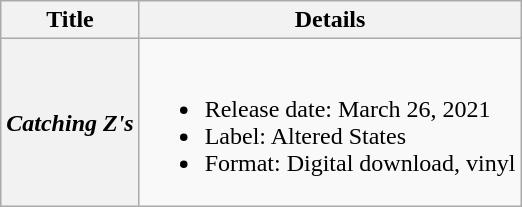<table class="wikitable plainrowheaders">
<tr>
<th scope="col">Title</th>
<th scope="col">Details</th>
</tr>
<tr>
<th scope="row"><em>Catching Z's</em></th>
<td><br><ul><li>Release date: March 26, 2021</li><li>Label: Altered States</li><li>Format: Digital download, vinyl</li></ul></td>
</tr>
</table>
